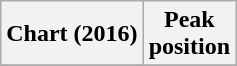<table class="wikitable sortable plainrowheaders" style="text-align:center">
<tr>
<th scope="col">Chart (2016)</th>
<th scope="col">Peak<br> position</th>
</tr>
<tr>
</tr>
</table>
